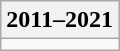<table class="wikitable">
<tr>
<th>2011–2021</th>
</tr>
<tr>
<td></td>
</tr>
</table>
